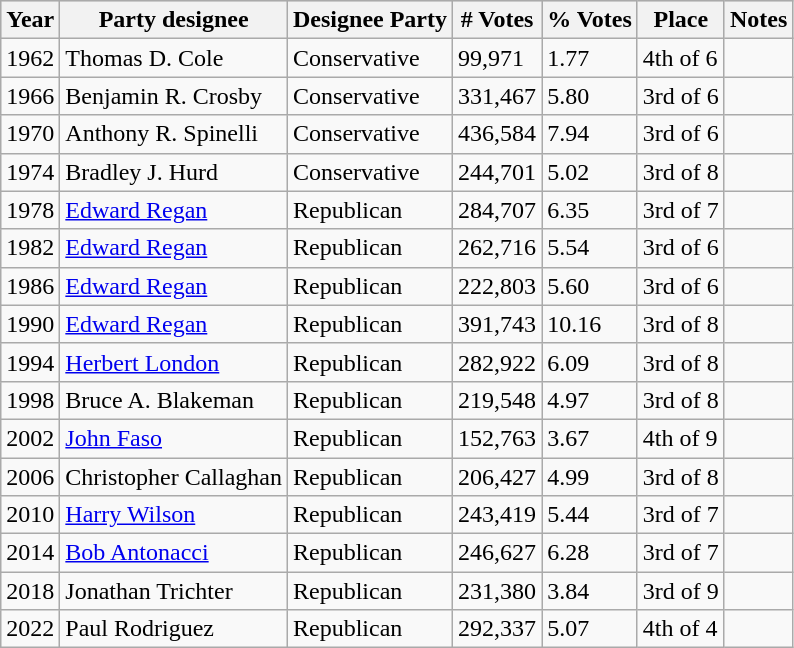<table class=wikitable>
<tr style="background:lightgrey;">
<th>Year</th>
<th>Party designee</th>
<th>Designee Party</th>
<th># Votes</th>
<th>% Votes</th>
<th>Place</th>
<th>Notes</th>
</tr>
<tr>
<td>1962</td>
<td>Thomas D. Cole</td>
<td>Conservative</td>
<td>99,971</td>
<td>1.77</td>
<td>4th of 6</td>
<td></td>
</tr>
<tr>
<td>1966</td>
<td>Benjamin R. Crosby</td>
<td>Conservative</td>
<td>331,467</td>
<td>5.80</td>
<td>3rd of 6</td>
<td></td>
</tr>
<tr>
<td>1970</td>
<td>Anthony R. Spinelli</td>
<td>Conservative</td>
<td>436,584</td>
<td>7.94</td>
<td>3rd of 6</td>
<td></td>
</tr>
<tr>
<td>1974</td>
<td>Bradley J. Hurd</td>
<td>Conservative</td>
<td>244,701</td>
<td>5.02</td>
<td>3rd of 8</td>
<td></td>
</tr>
<tr>
<td>1978</td>
<td><a href='#'>Edward Regan</a></td>
<td>Republican</td>
<td>284,707</td>
<td>6.35</td>
<td>3rd of 7</td>
<td></td>
</tr>
<tr>
<td>1982</td>
<td><a href='#'>Edward Regan</a></td>
<td>Republican</td>
<td>262,716</td>
<td>5.54</td>
<td>3rd of 6</td>
<td></td>
</tr>
<tr>
<td>1986</td>
<td><a href='#'>Edward Regan</a></td>
<td>Republican</td>
<td>222,803</td>
<td>5.60</td>
<td>3rd of 6</td>
<td></td>
</tr>
<tr>
<td>1990</td>
<td><a href='#'>Edward Regan</a></td>
<td>Republican</td>
<td>391,743</td>
<td>10.16</td>
<td>3rd of 8</td>
<td></td>
</tr>
<tr>
<td>1994</td>
<td><a href='#'>Herbert London</a></td>
<td>Republican</td>
<td>282,922</td>
<td>6.09</td>
<td>3rd of 8</td>
<td></td>
</tr>
<tr>
<td>1998</td>
<td>Bruce A. Blakeman</td>
<td>Republican</td>
<td>219,548</td>
<td>4.97</td>
<td>3rd of 8</td>
<td></td>
</tr>
<tr>
<td>2002</td>
<td><a href='#'>John Faso</a></td>
<td>Republican</td>
<td>152,763</td>
<td>3.67</td>
<td>4th of 9</td>
<td></td>
</tr>
<tr>
<td>2006</td>
<td>Christopher Callaghan</td>
<td>Republican</td>
<td>206,427</td>
<td>4.99</td>
<td>3rd of 8</td>
<td></td>
</tr>
<tr>
<td>2010</td>
<td><a href='#'>Harry Wilson</a></td>
<td>Republican</td>
<td>243,419</td>
<td>5.44</td>
<td>3rd of 7</td>
<td></td>
</tr>
<tr>
<td>2014</td>
<td><a href='#'>Bob Antonacci</a></td>
<td>Republican</td>
<td>246,627</td>
<td>6.28</td>
<td>3rd of 7</td>
<td></td>
</tr>
<tr>
<td>2018</td>
<td>Jonathan Trichter</td>
<td>Republican</td>
<td>231,380</td>
<td>3.84</td>
<td>3rd of 9</td>
<td></td>
</tr>
<tr>
<td>2022</td>
<td>Paul Rodriguez</td>
<td>Republican</td>
<td>292,337</td>
<td>5.07</td>
<td>4th of 4</td>
<td></td>
</tr>
</table>
